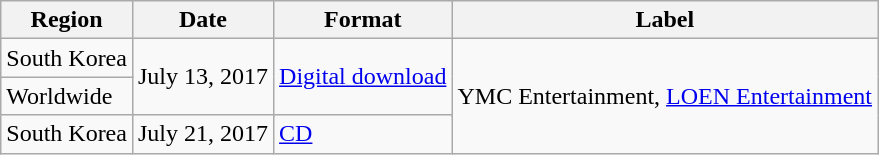<table class="wikitable">
<tr>
<th>Region</th>
<th>Date</th>
<th>Format</th>
<th>Label</th>
</tr>
<tr>
<td>South Korea</td>
<td rowspan="3">July 13, 2017</td>
<td rowspan="3"><a href='#'>Digital download</a></td>
<td rowspan="4">YMC Entertainment, <a href='#'>LOEN Entertainment</a></td>
</tr>
<tr>
<td>Worldwide</td>
</tr>
<tr>
<td rowspan="2">South Korea</td>
</tr>
<tr>
<td>July 21, 2017</td>
<td><a href='#'>CD</a></td>
</tr>
</table>
